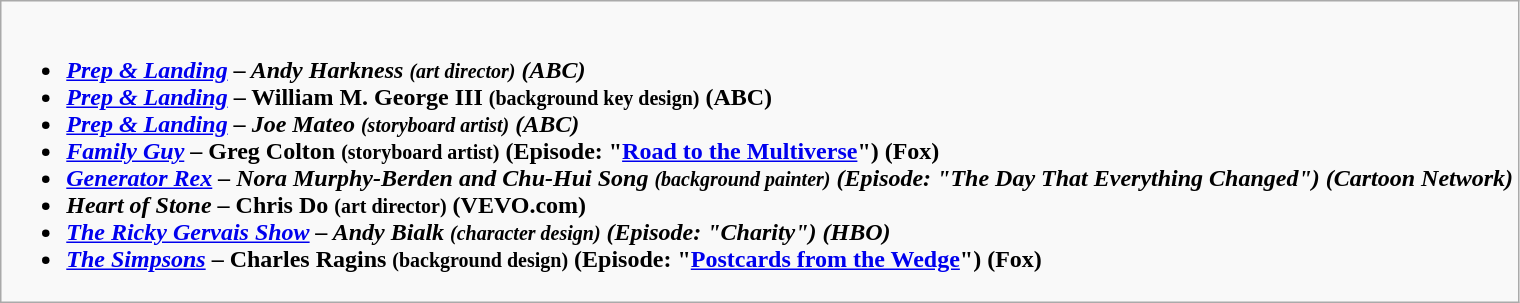<table class="wikitable">
<tr>
<td style="vertical-align:top;"><br><ul><li><strong><em><a href='#'>Prep & Landing</a><em> – Andy Harkness <small>(art director)</small> (ABC)<strong></li><li></em></strong><a href='#'>Prep & Landing</a></em> – William M. George III <small>(background key design)</small> (ABC)</strong></li><li><strong><em><a href='#'>Prep & Landing</a><em> – Joe Mateo <small>(storyboard artist)</small> (ABC)<strong></li><li></em></strong><a href='#'>Family Guy</a></em> – Greg Colton <small>(storyboard artist)</small> (Episode: "<a href='#'>Road to the Multiverse</a>") (Fox)</strong></li><li><strong><em><a href='#'>Generator Rex</a><em> – Nora Murphy-Berden and Chu-Hui Song <small>(background painter)</small> (Episode: "The Day That Everything Changed") (Cartoon Network)<strong></li><li></em></strong>Heart of Stone</em> – Chris Do <small>(art director)</small> (VEVO.com)</strong></li><li><strong><em><a href='#'>The Ricky Gervais Show</a><em> – Andy Bialk <small>(character design)</small> (Episode: "Charity") (HBO)<strong></li><li></em></strong><a href='#'>The Simpsons</a></em> – Charles Ragins <small>(background design)</small> (Episode: "<a href='#'>Postcards from the Wedge</a>") (Fox)</strong></li></ul></td>
</tr>
</table>
